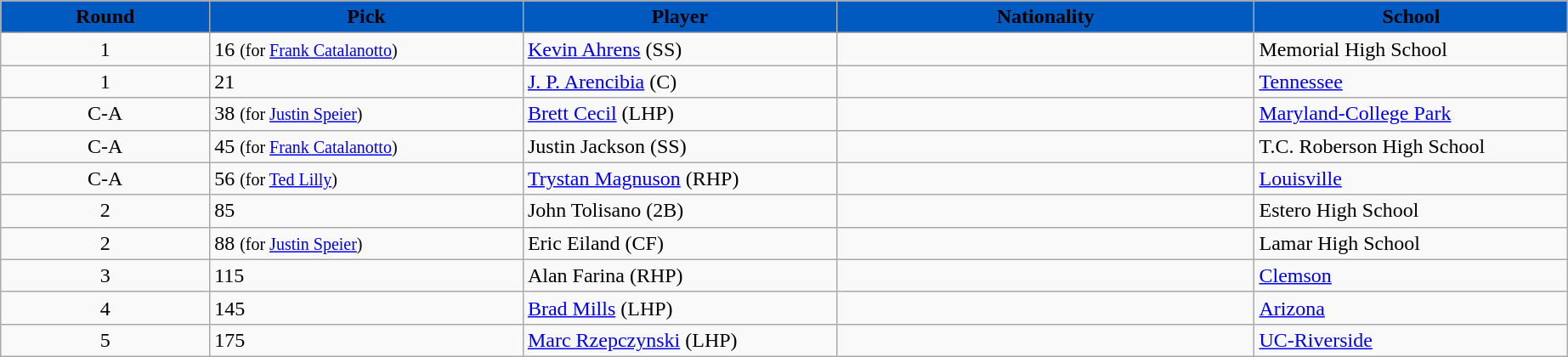<table class="wikitable sortable sortable">
<tr>
<th style="background:#005ac0;" width="10%">Round</th>
<th style="background:#005ac0;" width="15%">Pick</th>
<th style="background:#005ac0;" width="15%">Player</th>
<th style="background:#005ac0;" width="20%">Nationality</th>
<th style="background:#005ac0;" width="15%">School</th>
</tr>
<tr>
<td align=center>1</td>
<td>16 <small>(for <a href='#'>Frank Catalanotto</a>)</small></td>
<td><a href='#'>Kevin Ahrens</a> (SS)</td>
<td></td>
<td>Memorial High School</td>
</tr>
<tr>
<td align=center>1</td>
<td>21</td>
<td><a href='#'>J. P. Arencibia</a> (C)</td>
<td></td>
<td><a href='#'>Tennessee</a></td>
</tr>
<tr>
<td align=center>C-A</td>
<td>38 <small>(for <a href='#'>Justin Speier</a>)</small></td>
<td><a href='#'>Brett Cecil</a> (LHP)</td>
<td></td>
<td><a href='#'>Maryland-College Park</a></td>
</tr>
<tr>
<td align=center>C-A</td>
<td>45 <small>(for <a href='#'>Frank Catalanotto</a>)</small></td>
<td>Justin Jackson (SS)</td>
<td></td>
<td>T.C. Roberson High School</td>
</tr>
<tr>
<td align=center>C-A</td>
<td>56 <small>(for <a href='#'>Ted Lilly</a>)</small></td>
<td><a href='#'>Trystan Magnuson</a> (RHP)</td>
<td></td>
<td><a href='#'>Louisville</a></td>
</tr>
<tr>
<td align=center>2</td>
<td>85</td>
<td>John Tolisano (2B)</td>
<td></td>
<td>Estero High School</td>
</tr>
<tr>
<td align=center>2</td>
<td>88 <small>(for <a href='#'>Justin Speier</a>)</small></td>
<td>Eric Eiland (CF)</td>
<td></td>
<td>Lamar High School</td>
</tr>
<tr>
<td align=center>3</td>
<td>115</td>
<td>Alan Farina (RHP)</td>
<td></td>
<td><a href='#'>Clemson</a></td>
</tr>
<tr>
<td align=center>4</td>
<td>145</td>
<td><a href='#'>Brad Mills</a> (LHP)</td>
<td></td>
<td><a href='#'>Arizona</a></td>
</tr>
<tr>
<td align=center>5</td>
<td>175</td>
<td><a href='#'>Marc Rzepczynski</a> (LHP)</td>
<td></td>
<td><a href='#'>UC-Riverside</a></td>
</tr>
</table>
